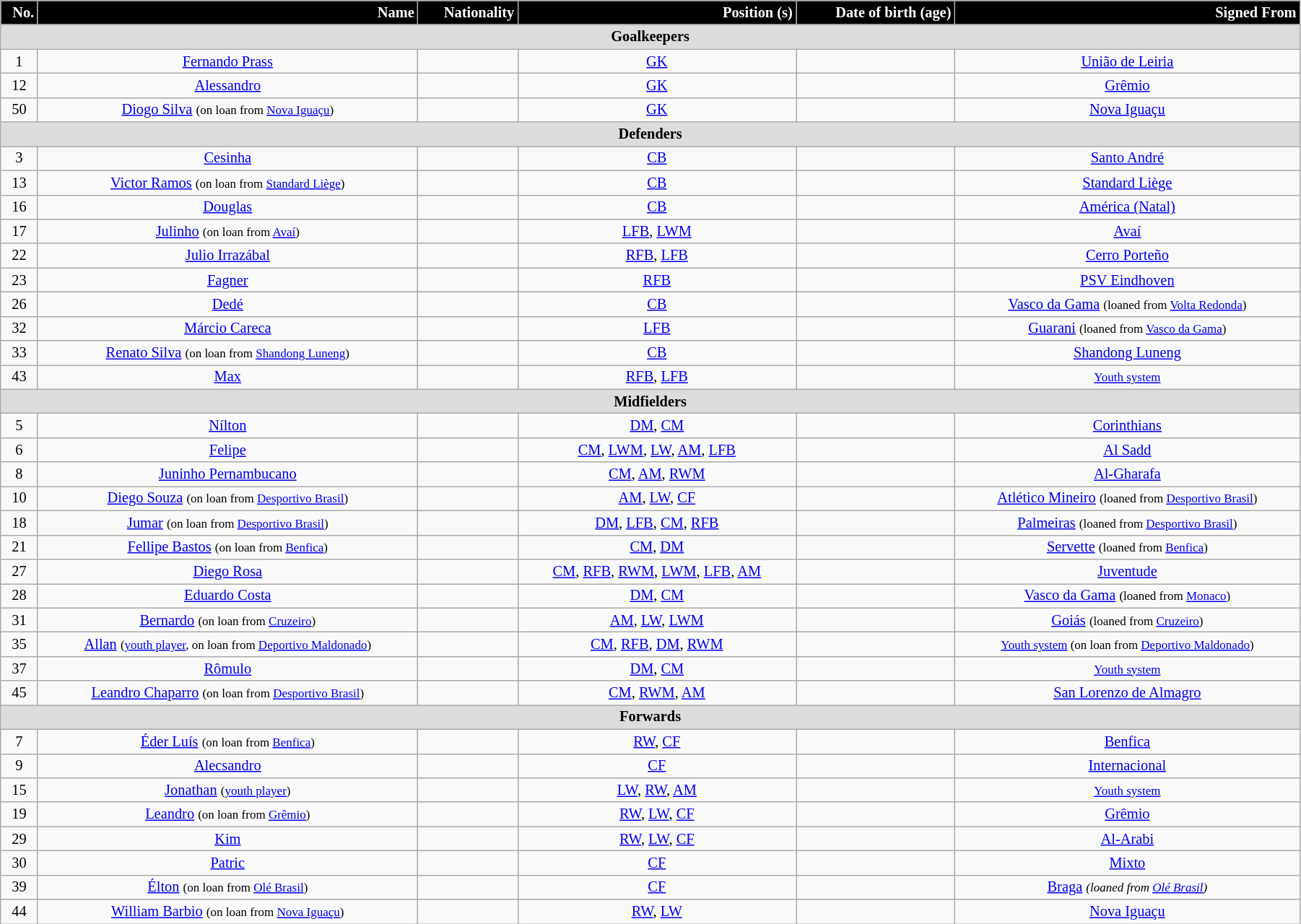<table class="wikitable"  style="text-align:center; font-size:85%; width:95%;">
<tr>
<th style="background:black; color:white; text-align:right;">No.</th>
<th style="background:black; color:white; text-align:right;">Name</th>
<th style="background:black; color:white; text-align:right;">Nationality</th>
<th style="background:black; color:white; text-align:right;">Position (s)</th>
<th style="background:black; color:white; text-align:right;">Date of birth (age)</th>
<th style="background:black; color:white; text-align:right;">Signed From</th>
</tr>
<tr>
<th colspan="6"  style="background:#dcdcdc; text-align:center;">Goalkeepers</th>
</tr>
<tr>
<td>1</td>
<td><a href='#'>Fernando Prass</a></td>
<td></td>
<td><a href='#'>GK</a></td>
<td></td>
<td> <a href='#'>União de Leiria</a></td>
</tr>
<tr>
<td>12</td>
<td><a href='#'>Alessandro</a></td>
<td></td>
<td><a href='#'>GK</a></td>
<td></td>
<td> <a href='#'>Grêmio</a></td>
</tr>
<tr>
<td>50</td>
<td><a href='#'>Diogo Silva</a> <small>(on loan from <a href='#'>Nova Iguaçu</a>)</small></td>
<td></td>
<td><a href='#'>GK</a></td>
<td></td>
<td> <a href='#'>Nova Iguaçu</a></td>
</tr>
<tr>
<th colspan="6"  style="background:#dcdcdc; text-align:center;">Defenders</th>
</tr>
<tr>
<td>3</td>
<td><a href='#'>Cesinha</a></td>
<td></td>
<td><a href='#'>CB</a></td>
<td></td>
<td> <a href='#'>Santo André</a></td>
</tr>
<tr>
<td>13</td>
<td><a href='#'>Victor Ramos</a> <small>(on loan from <a href='#'>Standard Liège</a>)</small></td>
<td></td>
<td><a href='#'>CB</a></td>
<td></td>
<td> <a href='#'>Standard Liège</a></td>
</tr>
<tr>
<td>16</td>
<td><a href='#'>Douglas</a></td>
<td></td>
<td><a href='#'>CB</a></td>
<td></td>
<td> <a href='#'>América (Natal)</a></td>
</tr>
<tr>
<td>17</td>
<td><a href='#'>Julinho</a> <small>(on loan from <a href='#'>Avaí</a>)</small></td>
<td></td>
<td><a href='#'>LFB</a>, <a href='#'>LWM</a></td>
<td></td>
<td> <a href='#'>Avaí</a></td>
</tr>
<tr>
<td>22</td>
<td><a href='#'>Julio Irrazábal</a></td>
<td></td>
<td><a href='#'>RFB</a>, <a href='#'>LFB</a></td>
<td></td>
<td> <a href='#'>Cerro Porteño</a></td>
</tr>
<tr>
<td>23</td>
<td><a href='#'>Fagner</a></td>
<td></td>
<td><a href='#'>RFB</a></td>
<td></td>
<td> <a href='#'>PSV Eindhoven</a></td>
</tr>
<tr>
<td>26</td>
<td><a href='#'>Dedé</a></td>
<td></td>
<td><a href='#'>CB</a></td>
<td></td>
<td> <a href='#'>Vasco da Gama</a> <small>(loaned from <a href='#'>Volta Redonda</a>)</small></td>
</tr>
<tr>
<td>32</td>
<td><a href='#'>Márcio Careca</a></td>
<td></td>
<td><a href='#'>LFB</a></td>
<td></td>
<td> <a href='#'>Guarani</a> <small>(loaned from <a href='#'>Vasco da Gama</a>)</small></td>
</tr>
<tr>
<td>33</td>
<td><a href='#'>Renato Silva</a> <small>(on loan from <a href='#'>Shandong Luneng</a>)</small></td>
<td></td>
<td><a href='#'>CB</a></td>
<td></td>
<td> <a href='#'>Shandong Luneng</a></td>
</tr>
<tr>
<td>43</td>
<td><a href='#'>Max</a></td>
<td></td>
<td><a href='#'>RFB</a>, <a href='#'>LFB</a></td>
<td></td>
<td><small><a href='#'>Youth system</a></small></td>
</tr>
<tr>
<th colspan="7"  style="background:#dcdcdc; text-align:center;">Midfielders</th>
</tr>
<tr>
<td>5</td>
<td><a href='#'>Nílton</a></td>
<td></td>
<td><a href='#'>DM</a>, <a href='#'>CM</a></td>
<td></td>
<td> <a href='#'>Corinthians</a></td>
</tr>
<tr>
<td>6</td>
<td><a href='#'>Felipe</a></td>
<td></td>
<td><a href='#'>CM</a>, <a href='#'>LWM</a>, <a href='#'>LW</a>, <a href='#'>AM</a>, <a href='#'>LFB</a></td>
<td></td>
<td> <a href='#'>Al Sadd</a></td>
</tr>
<tr>
<td>8</td>
<td><a href='#'>Juninho Pernambucano</a></td>
<td></td>
<td><a href='#'>CM</a>, <a href='#'>AM</a>, <a href='#'>RWM</a></td>
<td></td>
<td> <a href='#'>Al-Gharafa</a></td>
</tr>
<tr>
<td>10</td>
<td><a href='#'>Diego Souza</a> <small>(on loan from <a href='#'>Desportivo Brasil</a>)</small></td>
<td></td>
<td><a href='#'>AM</a>, <a href='#'>LW</a>, <a href='#'>CF</a></td>
<td></td>
<td> <a href='#'>Atlético Mineiro</a> <small>(loaned from <a href='#'>Desportivo Brasil</a>)</small></td>
</tr>
<tr>
<td>18</td>
<td><a href='#'>Jumar</a> <small>(on loan from <a href='#'>Desportivo Brasil</a>)</small></td>
<td></td>
<td><a href='#'>DM</a>, <a href='#'>LFB</a>, <a href='#'>CM</a>, <a href='#'>RFB</a></td>
<td></td>
<td> <a href='#'>Palmeiras</a> <small>(loaned from <a href='#'>Desportivo Brasil</a>)</small></td>
</tr>
<tr>
<td>21</td>
<td><a href='#'>Fellipe Bastos</a> <small>(on loan from <a href='#'>Benfica</a>)</small></td>
<td></td>
<td><a href='#'>CM</a>, <a href='#'>DM</a></td>
<td></td>
<td> <a href='#'>Servette</a> <small>(loaned from <a href='#'>Benfica</a>)</small></td>
</tr>
<tr>
<td>27</td>
<td><a href='#'>Diego Rosa</a></td>
<td></td>
<td><a href='#'>CM</a>, <a href='#'>RFB</a>, <a href='#'>RWM</a>, <a href='#'>LWM</a>, <a href='#'>LFB</a>, <a href='#'>AM</a></td>
<td></td>
<td> <a href='#'>Juventude</a></td>
</tr>
<tr>
<td>28</td>
<td><a href='#'>Eduardo Costa</a></td>
<td></td>
<td><a href='#'>DM</a>, <a href='#'>CM</a></td>
<td></td>
<td> <a href='#'>Vasco da Gama</a> <small>(loaned from <a href='#'>Monaco</a>)</small></td>
</tr>
<tr>
<td>31</td>
<td><a href='#'>Bernardo</a> <small>(on loan from <a href='#'>Cruzeiro</a>)</small></td>
<td></td>
<td><a href='#'>AM</a>, <a href='#'>LW</a>, <a href='#'>LWM</a></td>
<td></td>
<td> <a href='#'>Goiás</a> <small>(loaned from <a href='#'>Cruzeiro</a>)</small></td>
</tr>
<tr>
<td>35</td>
<td><a href='#'>Allan</a> <small>(<a href='#'>youth player</a>, on loan from <a href='#'>Deportivo Maldonado</a>)</small></td>
<td></td>
<td><a href='#'>CM</a>, <a href='#'>RFB</a>, <a href='#'>DM</a>, <a href='#'>RWM</a></td>
<td></td>
<td><small><a href='#'>Youth system</a> (on loan from <a href='#'>Deportivo Maldonado</a>)</small></td>
</tr>
<tr>
<td>37</td>
<td><a href='#'>Rômulo</a></td>
<td></td>
<td><a href='#'>DM</a>, <a href='#'>CM</a></td>
<td></td>
<td><small><a href='#'>Youth system</a></small></td>
</tr>
<tr>
<td>45</td>
<td><a href='#'>Leandro Chaparro</a> <small>(on loan from <a href='#'>Desportivo Brasil</a>)</small></td>
<td></td>
<td><a href='#'>CM</a>, <a href='#'>RWM</a>, <a href='#'>AM</a></td>
<td></td>
<td> <a href='#'>San Lorenzo de Almagro</a></td>
</tr>
<tr>
<th colspan="11"  style="background:#dcdcdc; text-align:center;">Forwards</th>
</tr>
<tr>
<td>7</td>
<td><a href='#'>Éder Luís</a> <small>(on loan from <a href='#'>Benfica</a>)</small></td>
<td></td>
<td><a href='#'>RW</a>, <a href='#'>CF</a></td>
<td></td>
<td> <a href='#'>Benfica</a></td>
</tr>
<tr>
<td>9</td>
<td><a href='#'>Alecsandro</a></td>
<td></td>
<td><a href='#'>CF</a></td>
<td></td>
<td> <a href='#'>Internacional</a></td>
</tr>
<tr>
<td>15</td>
<td><a href='#'>Jonathan</a> <small>(<a href='#'>youth player</a>)</small></td>
<td></td>
<td><a href='#'>LW</a>, <a href='#'>RW</a>, <a href='#'>AM</a></td>
<td></td>
<td><small><a href='#'>Youth system</a></small></td>
</tr>
<tr>
<td>19</td>
<td><a href='#'>Leandro</a> <small>(on loan from <a href='#'>Grêmio</a>)</small></td>
<td></td>
<td><a href='#'>RW</a>, <a href='#'>LW</a>, <a href='#'>CF</a></td>
<td></td>
<td> <a href='#'>Grêmio</a></td>
</tr>
<tr>
<td>29</td>
<td><a href='#'>Kim</a></td>
<td></td>
<td><a href='#'>RW</a>, <a href='#'>LW</a>, <a href='#'>CF</a></td>
<td></td>
<td> <a href='#'>Al-Arabi</a></td>
</tr>
<tr>
<td>30</td>
<td><a href='#'>Patric</a></td>
<td></td>
<td><a href='#'>CF</a></td>
<td></td>
<td> <a href='#'>Mixto</a></td>
</tr>
<tr>
<td>39</td>
<td><a href='#'>Élton</a> <small>(on loan from <a href='#'>Olé Brasil</a>)</small></td>
<td></td>
<td><a href='#'>CF</a></td>
<td></td>
<td> <a href='#'>Braga</a> <small><em>(loaned from <a href='#'>Olé Brasil</a>)</em></small></td>
</tr>
<tr>
<td>44</td>
<td><a href='#'>William Barbio</a> <small>(on loan from <a href='#'>Nova Iguaçu</a>)</small></td>
<td></td>
<td><a href='#'>RW</a>, <a href='#'>LW</a></td>
<td></td>
<td> <a href='#'>Nova Iguaçu</a></td>
</tr>
</table>
